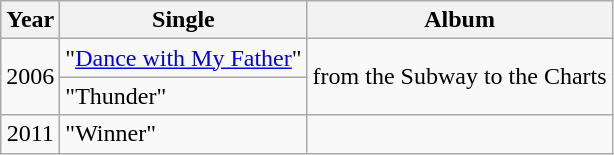<table class="wikitable" style="text-align:center;">
<tr>
<th>Year</th>
<th>Single</th>
<th>Album</th>
</tr>
<tr>
<td rowspan="2">2006</td>
<td align="left">"<a href='#'>Dance with My Father</a>"</td>
<td align="left" rowspan="2">from the Subway to the Charts</td>
</tr>
<tr>
<td align="left">"Thunder"</td>
</tr>
<tr>
<td rowspan="1">2011</td>
<td align="left">"Winner"</td>
</tr>
</table>
